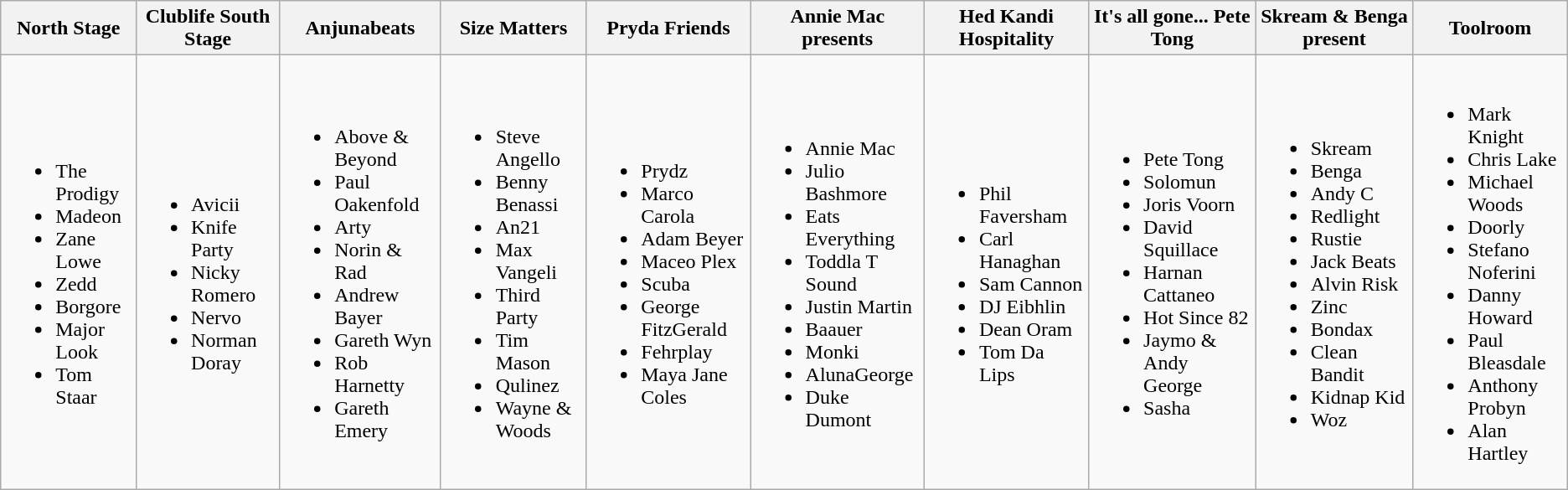<table class="wikitable">
<tr>
<th>North Stage</th>
<th>Clublife South Stage</th>
<th>Anjunabeats</th>
<th>Size Matters</th>
<th>Pryda Friends</th>
<th>Annie Mac presents</th>
<th>Hed Kandi Hospitality</th>
<th>It's all gone... Pete Tong</th>
<th>Skream & Benga present</th>
<th>Toolroom</th>
</tr>
<tr>
<td><br><ul><li>The Prodigy</li><li>Madeon</li><li>Zane Lowe</li><li>Zedd</li><li>Borgore</li><li>Major Look</li><li>Tom Staar</li></ul></td>
<td><br><ul><li>Avicii</li><li>Knife Party</li><li>Nicky Romero</li><li>Nervo</li><li>Norman Doray</li></ul></td>
<td><br><ul><li>Above & Beyond</li><li>Paul Oakenfold</li><li>Arty</li><li>Norin & Rad</li><li>Andrew Bayer</li><li>Gareth Wyn</li><li>Rob Harnetty</li><li>Gareth Emery</li></ul></td>
<td><br><ul><li>Steve Angello</li><li>Benny Benassi</li><li>An21</li><li>Max Vangeli</li><li>Third Party</li><li>Tim Mason</li><li>Qulinez</li><li>Wayne & Woods</li></ul></td>
<td><br><ul><li>Prydz</li><li>Marco Carola</li><li>Adam Beyer</li><li>Maceo Plex</li><li>Scuba</li><li>George FitzGerald</li><li>Fehrplay</li><li>Maya Jane Coles</li></ul></td>
<td><br><ul><li>Annie Mac</li><li>Julio Bashmore</li><li>Eats Everything</li><li>Toddla T Sound</li><li>Justin Martin</li><li>Baauer</li><li>Monki</li><li>AlunaGeorge</li><li>Duke Dumont</li></ul></td>
<td><br><ul><li>Phil Faversham</li><li>Carl Hanaghan</li><li>Sam Cannon</li><li>DJ Eibhlin</li><li>Dean Oram</li><li>Tom Da Lips</li></ul></td>
<td><br><ul><li>Pete Tong</li><li>Solomun</li><li>Joris Voorn</li><li>David Squillace</li><li>Harnan Cattaneo</li><li>Hot Since 82</li><li>Jaymo & Andy George</li><li>Sasha</li></ul></td>
<td><br><ul><li>Skream</li><li>Benga</li><li>Andy C</li><li>Redlight</li><li>Rustie</li><li>Jack Beats</li><li>Alvin Risk</li><li>Zinc</li><li>Bondax</li><li>Clean Bandit</li><li>Kidnap Kid</li><li>Woz</li></ul></td>
<td><br><ul><li>Mark Knight</li><li>Chris Lake</li><li>Michael Woods</li><li>Doorly</li><li>Stefano Noferini</li><li>Danny Howard</li><li>Paul Bleasdale</li><li>Anthony Probyn</li><li>Alan Hartley</li></ul></td>
</tr>
</table>
